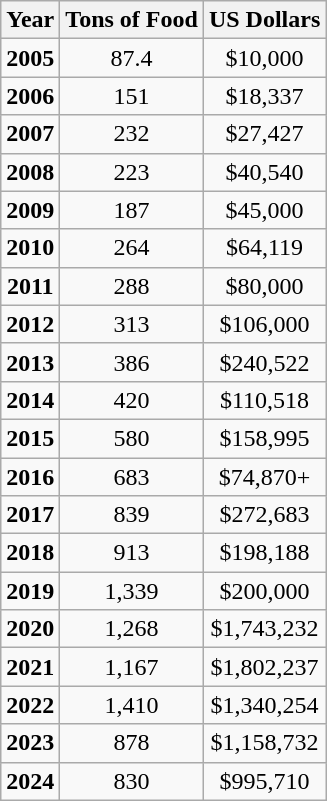<table class="wikitable"  style="text-align: center;">
<tr>
<th>Year</th>
<th>Tons of Food</th>
<th>US Dollars</th>
</tr>
<tr>
<td><strong>2005</strong></td>
<td>87.4</td>
<td>$10,000</td>
</tr>
<tr>
<td><strong>2006</strong></td>
<td>151</td>
<td>$18,337</td>
</tr>
<tr>
<td><strong>2007</strong></td>
<td>232</td>
<td>$27,427</td>
</tr>
<tr>
<td><strong>2008</strong></td>
<td>223</td>
<td>$40,540</td>
</tr>
<tr>
<td><strong>2009</strong></td>
<td>187</td>
<td>$45,000</td>
</tr>
<tr>
<td><strong>2010</strong></td>
<td>264</td>
<td>$64,119</td>
</tr>
<tr>
<td><strong>2011</strong></td>
<td>288</td>
<td>$80,000</td>
</tr>
<tr>
<td><strong>2012</strong></td>
<td>313</td>
<td>$106,000</td>
</tr>
<tr>
<td><strong>2013</strong></td>
<td>386</td>
<td>$240,522</td>
</tr>
<tr>
<td><strong>2014</strong></td>
<td>420</td>
<td>$110,518</td>
</tr>
<tr>
<td><strong>2015</strong></td>
<td>580</td>
<td>$158,995</td>
</tr>
<tr>
<td><strong>2016</strong></td>
<td>683</td>
<td>$74,870+</td>
</tr>
<tr>
<td><strong>2017</strong></td>
<td>839</td>
<td>$272,683</td>
</tr>
<tr>
<td><strong>2018</strong></td>
<td>913</td>
<td>$198,188</td>
</tr>
<tr>
<td><strong>2019</strong></td>
<td>1,339</td>
<td>$200,000</td>
</tr>
<tr>
<td><strong>2020</strong></td>
<td>1,268</td>
<td>$1,743,232</td>
</tr>
<tr>
<td><strong>2021</strong></td>
<td>1,167</td>
<td>$1,802,237</td>
</tr>
<tr>
<td><strong>2022</strong></td>
<td>1,410</td>
<td>$1,340,254</td>
</tr>
<tr>
<td><strong>2023</strong></td>
<td>878</td>
<td>$1,158,732</td>
</tr>
<tr>
<td><strong>2024</strong></td>
<td>830</td>
<td>$995,710</td>
</tr>
</table>
